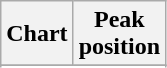<table class="wikitable sortable plainrowheaders">
<tr>
<th>Chart</th>
<th>Peak<br>position</th>
</tr>
<tr>
</tr>
<tr>
</tr>
</table>
